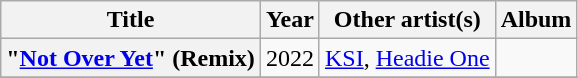<table class="wikitable plainrowheaders" style="text-align:center;">
<tr>
<th scope="col">Title</th>
<th scope="col">Year</th>
<th scope="col">Other artist(s)</th>
<th scope="col">Album</th>
</tr>
<tr>
<th scope="row">"<a href='#'>Not Over Yet</a>" (Remix)</th>
<td>2022</td>
<td><a href='#'>KSI</a>, <a href='#'>Headie One</a></td>
<td></td>
</tr>
<tr>
</tr>
</table>
